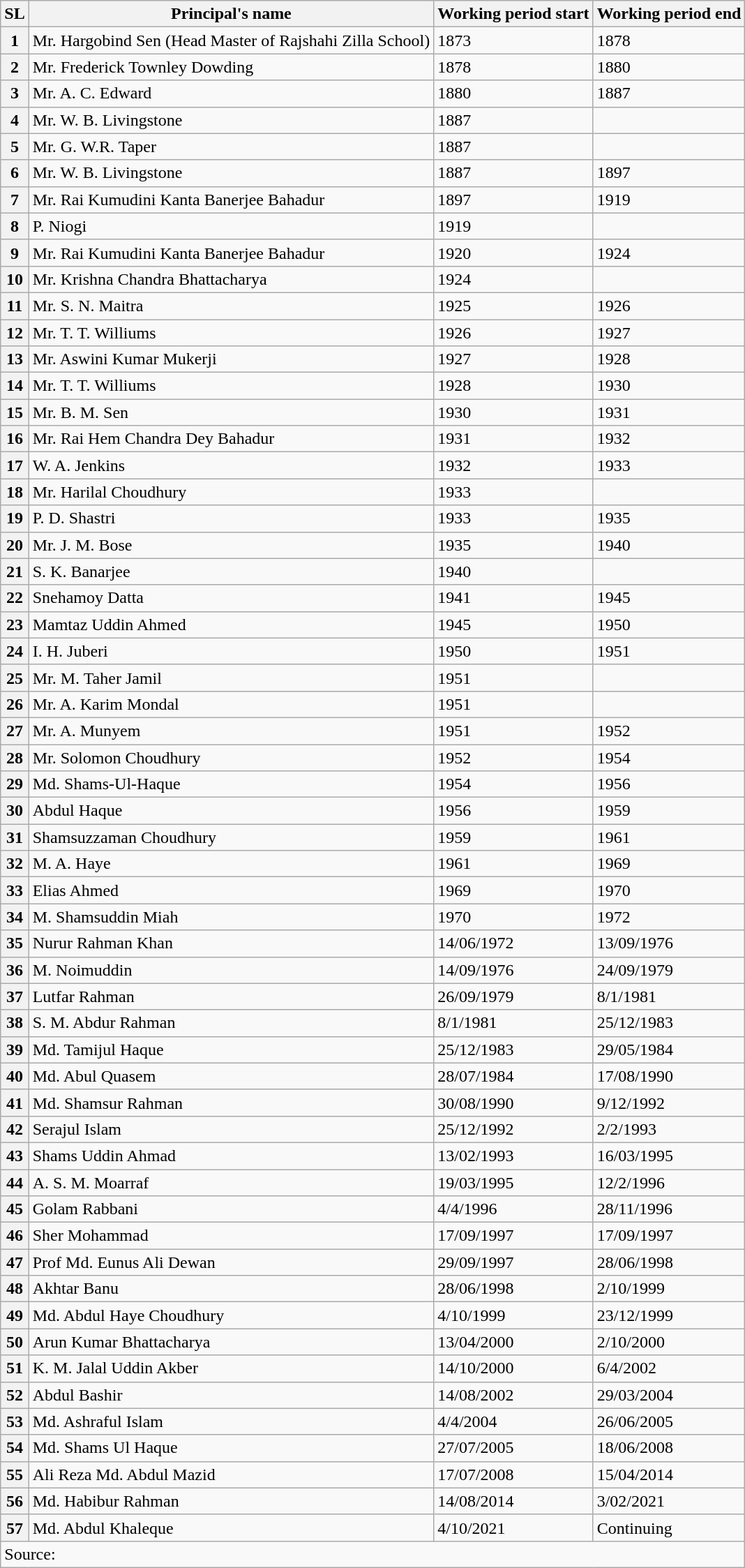<table class="wikitable">
<tr>
<th>SL</th>
<th>Principal's name</th>
<th>Working period start</th>
<th>Working period end</th>
</tr>
<tr>
<th>1</th>
<td>Mr. Hargobind Sen (Head Master of Rajshahi Zilla School)</td>
<td>1873</td>
<td>1878</td>
</tr>
<tr>
<th>2</th>
<td>Mr. Frederick Townley Dowding</td>
<td>1878</td>
<td>1880</td>
</tr>
<tr>
<th>3</th>
<td>Mr. A. C. Edward</td>
<td>1880</td>
<td>1887</td>
</tr>
<tr>
<th>4</th>
<td>Mr. W. B. Livingstone</td>
<td>1887</td>
<td></td>
</tr>
<tr>
<th>5</th>
<td>Mr. G. W.R. Taper</td>
<td>1887</td>
<td></td>
</tr>
<tr>
<th>6</th>
<td>Mr. W. B. Livingstone</td>
<td>1887</td>
<td>1897</td>
</tr>
<tr>
<th>7</th>
<td>Mr. Rai Kumudini Kanta Banerjee Bahadur</td>
<td>1897</td>
<td>1919</td>
</tr>
<tr>
<th>8</th>
<td>P. Niogi</td>
<td>1919</td>
<td></td>
</tr>
<tr>
<th>9</th>
<td>Mr. Rai Kumudini Kanta Banerjee Bahadur</td>
<td>1920</td>
<td>1924</td>
</tr>
<tr>
<th>10</th>
<td>Mr. Krishna Chandra Bhattacharya</td>
<td>1924</td>
<td></td>
</tr>
<tr>
<th>11</th>
<td>Mr. S. N. Maitra</td>
<td>1925</td>
<td>1926</td>
</tr>
<tr>
<th>12</th>
<td>Mr. T. T. Williums</td>
<td>1926</td>
<td>1927</td>
</tr>
<tr>
<th>13</th>
<td>Mr. Aswini Kumar Mukerji</td>
<td>1927</td>
<td>1928</td>
</tr>
<tr>
<th>14</th>
<td>Mr. T. T. Williums</td>
<td>1928</td>
<td>1930</td>
</tr>
<tr>
<th>15</th>
<td>Mr. B. M. Sen</td>
<td>1930</td>
<td>1931</td>
</tr>
<tr>
<th>16</th>
<td>Mr. Rai Hem Chandra Dey Bahadur</td>
<td>1931</td>
<td>1932</td>
</tr>
<tr>
<th>17</th>
<td>W. A. Jenkins</td>
<td>1932</td>
<td>1933</td>
</tr>
<tr>
<th>18</th>
<td>Mr. Harilal Choudhury</td>
<td>1933</td>
<td></td>
</tr>
<tr>
<th>19</th>
<td>P. D. Shastri</td>
<td>1933</td>
<td>1935</td>
</tr>
<tr>
<th>20</th>
<td>Mr. J. M. Bose</td>
<td>1935</td>
<td>1940</td>
</tr>
<tr>
<th>21</th>
<td>S. K. Banarjee</td>
<td>1940</td>
<td></td>
</tr>
<tr>
<th>22</th>
<td>Snehamoy Datta</td>
<td>1941</td>
<td>1945</td>
</tr>
<tr>
<th>23</th>
<td>Mamtaz Uddin Ahmed</td>
<td>1945</td>
<td>1950</td>
</tr>
<tr>
<th>24</th>
<td>I. H. Juberi</td>
<td>1950</td>
<td>1951</td>
</tr>
<tr>
<th>25</th>
<td>Mr. M. Taher Jamil</td>
<td>1951</td>
<td></td>
</tr>
<tr>
<th>26</th>
<td>Mr. A. Karim Mondal</td>
<td>1951</td>
<td></td>
</tr>
<tr>
<th>27</th>
<td>Mr. A. Munyem</td>
<td>1951</td>
<td>1952</td>
</tr>
<tr>
<th>28</th>
<td>Mr. Solomon Choudhury</td>
<td>1952</td>
<td>1954</td>
</tr>
<tr>
<th>29</th>
<td>Md. Shams-Ul-Haque</td>
<td>1954</td>
<td>1956</td>
</tr>
<tr>
<th>30</th>
<td>Abdul Haque</td>
<td>1956</td>
<td>1959</td>
</tr>
<tr>
<th>31</th>
<td>Shamsuzzaman Choudhury</td>
<td>1959</td>
<td>1961</td>
</tr>
<tr>
<th>32</th>
<td>M. A. Haye</td>
<td>1961</td>
<td>1969</td>
</tr>
<tr>
<th>33</th>
<td>Elias Ahmed</td>
<td>1969</td>
<td>1970</td>
</tr>
<tr>
<th>34</th>
<td>M. Shamsuddin Miah</td>
<td>1970</td>
<td>1972</td>
</tr>
<tr>
<th>35</th>
<td>Nurur Rahman Khan</td>
<td>14/06/1972</td>
<td>13/09/1976</td>
</tr>
<tr>
<th>36</th>
<td>M. Noimuddin</td>
<td>14/09/1976</td>
<td>24/09/1979</td>
</tr>
<tr>
<th>37</th>
<td>Lutfar Rahman</td>
<td>26/09/1979</td>
<td>8/1/1981</td>
</tr>
<tr>
<th>38</th>
<td>S. M. Abdur Rahman</td>
<td>8/1/1981</td>
<td>25/12/1983</td>
</tr>
<tr>
<th>39</th>
<td>Md. Tamijul Haque</td>
<td>25/12/1983</td>
<td>29/05/1984</td>
</tr>
<tr>
<th>40</th>
<td>Md. Abul Quasem</td>
<td>28/07/1984</td>
<td>17/08/1990</td>
</tr>
<tr>
<th>41</th>
<td>Md. Shamsur Rahman</td>
<td>30/08/1990</td>
<td>9/12/1992</td>
</tr>
<tr>
<th>42</th>
<td>Serajul Islam</td>
<td>25/12/1992</td>
<td>2/2/1993</td>
</tr>
<tr>
<th>43</th>
<td>Shams Uddin Ahmad</td>
<td>13/02/1993</td>
<td>16/03/1995</td>
</tr>
<tr>
<th>44</th>
<td>A. S. M. Moarraf</td>
<td>19/03/1995</td>
<td>12/2/1996</td>
</tr>
<tr>
<th>45</th>
<td>Golam Rabbani</td>
<td>4/4/1996</td>
<td>28/11/1996</td>
</tr>
<tr>
<th>46</th>
<td>Sher Mohammad</td>
<td>17/09/1997</td>
<td>17/09/1997</td>
</tr>
<tr>
<th>47</th>
<td>Prof Md. Eunus Ali Dewan</td>
<td>29/09/1997</td>
<td>28/06/1998</td>
</tr>
<tr>
<th>48</th>
<td>Akhtar Banu</td>
<td>28/06/1998</td>
<td>2/10/1999</td>
</tr>
<tr>
<th>49</th>
<td>Md. Abdul Haye Choudhury</td>
<td>4/10/1999</td>
<td>23/12/1999</td>
</tr>
<tr>
<th>50</th>
<td>Arun Kumar Bhattacharya</td>
<td>13/04/2000</td>
<td>2/10/2000</td>
</tr>
<tr>
<th>51</th>
<td>K. M. Jalal Uddin Akber</td>
<td>14/10/2000</td>
<td>6/4/2002</td>
</tr>
<tr>
<th>52</th>
<td>Abdul Bashir</td>
<td>14/08/2002</td>
<td>29/03/2004</td>
</tr>
<tr>
<th>53</th>
<td>Md. Ashraful Islam</td>
<td>4/4/2004</td>
<td>26/06/2005</td>
</tr>
<tr>
<th>54</th>
<td>Md. Shams Ul Haque</td>
<td>27/07/2005</td>
<td>18/06/2008</td>
</tr>
<tr>
<th>55</th>
<td>Ali Reza Md. Abdul Mazid</td>
<td>17/07/2008</td>
<td>15/04/2014</td>
</tr>
<tr>
<th>56</th>
<td>Md. Habibur Rahman</td>
<td>14/08/2014</td>
<td>3/02/2021</td>
</tr>
<tr>
<th>57</th>
<td>Md. Abdul Khaleque</td>
<td>4/10/2021</td>
<td>Continuing</td>
</tr>
<tr>
<td colspan="4">Source: </td>
</tr>
</table>
